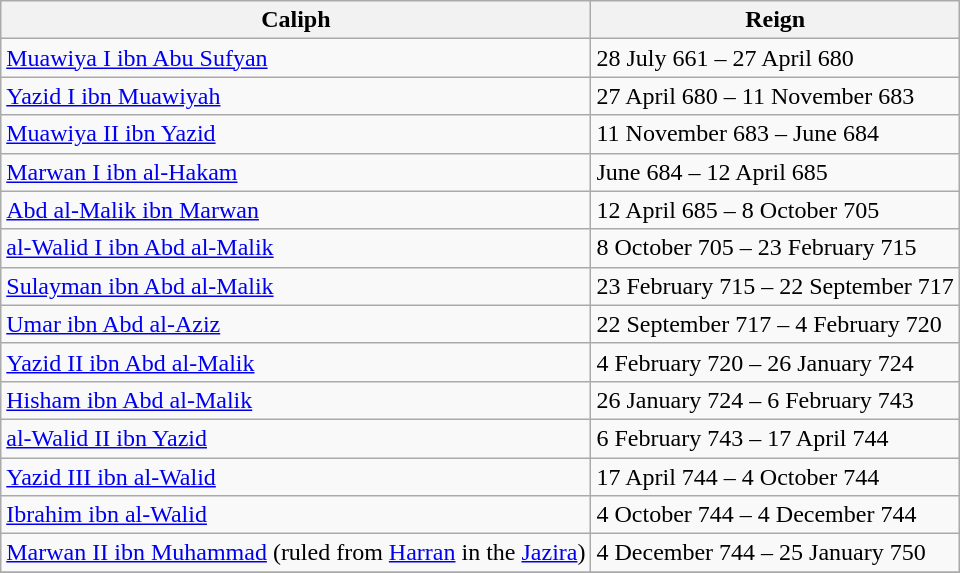<table class="wikitable">
<tr>
<th>Caliph</th>
<th>Reign</th>
</tr>
<tr>
<td><a href='#'>Muawiya I ibn Abu Sufyan</a></td>
<td>28 July 661 – 27 April 680</td>
</tr>
<tr>
<td><a href='#'>Yazid I ibn Muawiyah</a></td>
<td>27 April 680 – 11 November 683</td>
</tr>
<tr>
<td><a href='#'>Muawiya II ibn Yazid</a></td>
<td>11 November 683 – June 684</td>
</tr>
<tr>
<td><a href='#'>Marwan I ibn al-Hakam</a></td>
<td>June 684 – 12 April 685</td>
</tr>
<tr>
<td><a href='#'>Abd al-Malik ibn Marwan</a></td>
<td>12 April 685 – 8 October 705</td>
</tr>
<tr>
<td><a href='#'>al-Walid I ibn Abd al-Malik</a></td>
<td>8 October 705 – 23 February 715</td>
</tr>
<tr>
<td><a href='#'>Sulayman ibn Abd al-Malik</a></td>
<td>23 February 715 – 22 September 717</td>
</tr>
<tr>
<td><a href='#'>Umar ibn Abd al-Aziz</a></td>
<td>22 September 717 – 4 February 720</td>
</tr>
<tr>
<td><a href='#'>Yazid II ibn Abd al-Malik</a></td>
<td>4 February 720 – 26 January 724</td>
</tr>
<tr>
<td><a href='#'>Hisham ibn Abd al-Malik</a></td>
<td>26 January 724 – 6 February 743</td>
</tr>
<tr>
<td><a href='#'>al-Walid II ibn Yazid</a></td>
<td>6 February 743 – 17 April 744</td>
</tr>
<tr>
<td><a href='#'>Yazid III ibn al-Walid</a></td>
<td>17 April 744 – 4 October 744</td>
</tr>
<tr>
<td><a href='#'>Ibrahim ibn al-Walid</a></td>
<td>4 October 744 – 4 December 744</td>
</tr>
<tr>
<td><a href='#'>Marwan II ibn Muhammad</a> (ruled from <a href='#'>Harran</a> in the <a href='#'>Jazira</a>)</td>
<td>4 December 744 – 25 January 750</td>
</tr>
<tr>
</tr>
</table>
